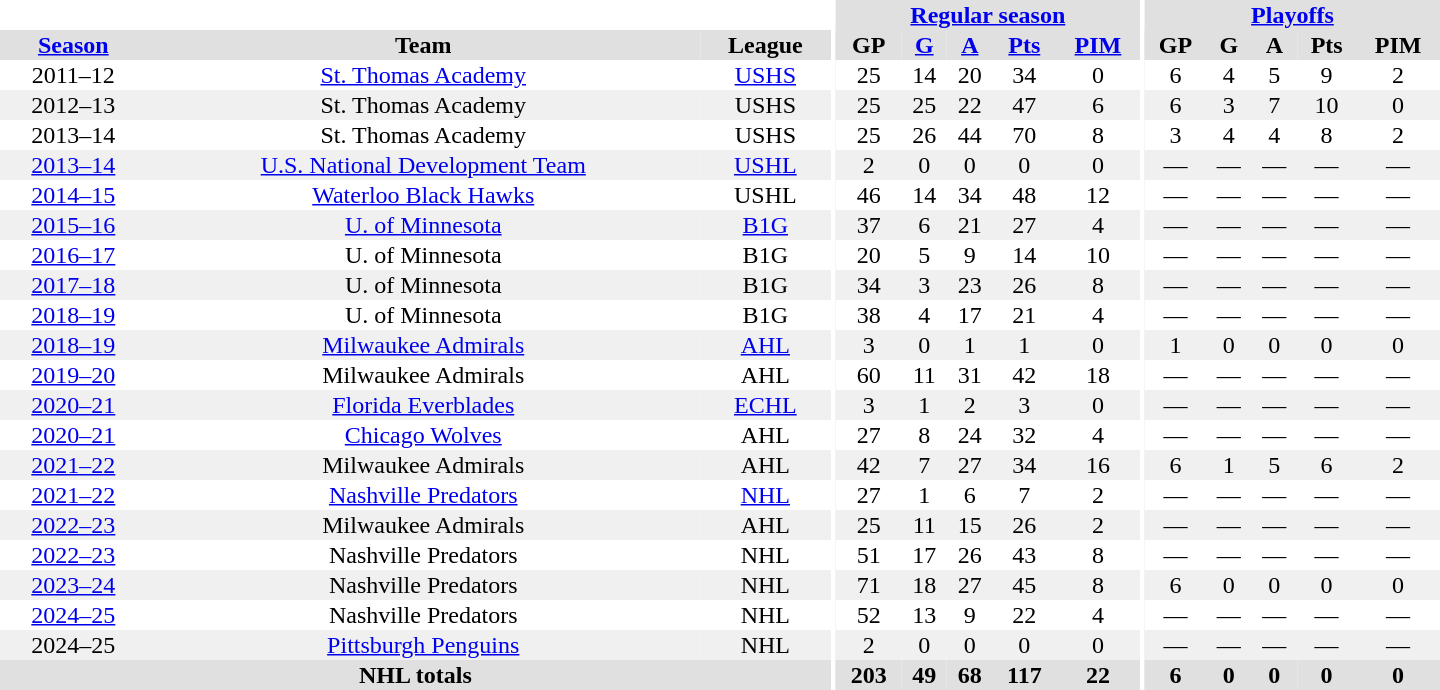<table border="0" cellpadding="1" cellspacing="0" style="text-align:center; width:60em">
<tr bgcolor="#e0e0e0">
<th colspan="3" bgcolor="#ffffff"></th>
<th rowspan="99" bgcolor="#ffffff"></th>
<th colspan="5"><a href='#'>Regular season</a></th>
<th rowspan="99" bgcolor="#ffffff"></th>
<th colspan="5"><a href='#'>Playoffs</a></th>
</tr>
<tr bgcolor="#e0e0e0">
<th><a href='#'>Season</a></th>
<th>Team</th>
<th>League</th>
<th>GP</th>
<th><a href='#'>G</a></th>
<th><a href='#'>A</a></th>
<th><a href='#'>Pts</a></th>
<th><a href='#'>PIM</a></th>
<th>GP</th>
<th>G</th>
<th>A</th>
<th>Pts</th>
<th>PIM</th>
</tr>
<tr>
<td>2011–12</td>
<td><a href='#'>St. Thomas Academy</a></td>
<td><a href='#'>USHS</a></td>
<td>25</td>
<td>14</td>
<td>20</td>
<td>34</td>
<td>0</td>
<td>6</td>
<td>4</td>
<td>5</td>
<td>9</td>
<td>2</td>
</tr>
<tr bgcolor="#f0f0f0">
<td>2012–13</td>
<td>St. Thomas Academy</td>
<td>USHS</td>
<td>25</td>
<td>25</td>
<td>22</td>
<td>47</td>
<td>6</td>
<td>6</td>
<td>3</td>
<td>7</td>
<td>10</td>
<td>0</td>
</tr>
<tr>
<td>2013–14</td>
<td>St. Thomas Academy</td>
<td>USHS</td>
<td>25</td>
<td>26</td>
<td>44</td>
<td>70</td>
<td>8</td>
<td>3</td>
<td>4</td>
<td>4</td>
<td>8</td>
<td>2</td>
</tr>
<tr bgcolor="#f0f0f0">
<td><a href='#'>2013–14</a></td>
<td><a href='#'>U.S. National Development Team</a></td>
<td><a href='#'>USHL</a></td>
<td>2</td>
<td>0</td>
<td>0</td>
<td>0</td>
<td>0</td>
<td>—</td>
<td>—</td>
<td>—</td>
<td>—</td>
<td>—</td>
</tr>
<tr>
<td><a href='#'>2014–15</a></td>
<td><a href='#'>Waterloo Black Hawks</a></td>
<td>USHL</td>
<td>46</td>
<td>14</td>
<td>34</td>
<td>48</td>
<td>12</td>
<td>—</td>
<td>—</td>
<td>—</td>
<td>—</td>
<td>—</td>
</tr>
<tr bgcolor="#f0f0f0">
<td><a href='#'>2015–16</a></td>
<td><a href='#'>U. of Minnesota</a></td>
<td><a href='#'>B1G</a></td>
<td>37</td>
<td>6</td>
<td>21</td>
<td>27</td>
<td>4</td>
<td>—</td>
<td>—</td>
<td>—</td>
<td>—</td>
<td>—</td>
</tr>
<tr>
<td><a href='#'>2016–17</a></td>
<td>U. of Minnesota</td>
<td>B1G</td>
<td>20</td>
<td>5</td>
<td>9</td>
<td>14</td>
<td>10</td>
<td>—</td>
<td>—</td>
<td>—</td>
<td>—</td>
<td>—</td>
</tr>
<tr bgcolor="#f0f0f0">
<td><a href='#'>2017–18</a></td>
<td>U. of Minnesota</td>
<td>B1G</td>
<td>34</td>
<td>3</td>
<td>23</td>
<td>26</td>
<td>8</td>
<td>—</td>
<td>—</td>
<td>—</td>
<td>—</td>
<td>—</td>
</tr>
<tr>
<td><a href='#'>2018–19</a></td>
<td>U. of Minnesota</td>
<td>B1G</td>
<td>38</td>
<td>4</td>
<td>17</td>
<td>21</td>
<td>4</td>
<td>—</td>
<td>—</td>
<td>—</td>
<td>—</td>
<td>—</td>
</tr>
<tr bgcolor="#f0f0f0">
<td><a href='#'>2018–19</a></td>
<td><a href='#'>Milwaukee Admirals</a></td>
<td><a href='#'>AHL</a></td>
<td>3</td>
<td>0</td>
<td>1</td>
<td>1</td>
<td>0</td>
<td>1</td>
<td>0</td>
<td>0</td>
<td>0</td>
<td>0</td>
</tr>
<tr>
<td><a href='#'>2019–20</a></td>
<td>Milwaukee Admirals</td>
<td>AHL</td>
<td>60</td>
<td>11</td>
<td>31</td>
<td>42</td>
<td>18</td>
<td>—</td>
<td>—</td>
<td>—</td>
<td>—</td>
<td>—</td>
</tr>
<tr bgcolor="#f0f0f0">
<td><a href='#'>2020–21</a></td>
<td><a href='#'>Florida Everblades</a></td>
<td><a href='#'>ECHL</a></td>
<td>3</td>
<td>1</td>
<td>2</td>
<td>3</td>
<td>0</td>
<td>—</td>
<td>—</td>
<td>—</td>
<td>—</td>
<td>—</td>
</tr>
<tr>
<td><a href='#'>2020–21</a></td>
<td><a href='#'>Chicago Wolves</a></td>
<td>AHL</td>
<td>27</td>
<td>8</td>
<td>24</td>
<td>32</td>
<td>4</td>
<td>—</td>
<td>—</td>
<td>—</td>
<td>—</td>
<td>—</td>
</tr>
<tr bgcolor="#f0f0f0">
<td><a href='#'>2021–22</a></td>
<td>Milwaukee Admirals</td>
<td>AHL</td>
<td>42</td>
<td>7</td>
<td>27</td>
<td>34</td>
<td>16</td>
<td>6</td>
<td>1</td>
<td>5</td>
<td>6</td>
<td>2</td>
</tr>
<tr>
<td><a href='#'>2021–22</a></td>
<td><a href='#'>Nashville Predators</a></td>
<td><a href='#'>NHL</a></td>
<td>27</td>
<td>1</td>
<td>6</td>
<td>7</td>
<td>2</td>
<td>—</td>
<td>—</td>
<td>—</td>
<td>—</td>
<td>—</td>
</tr>
<tr bgcolor="#f0f0f0">
<td><a href='#'>2022–23</a></td>
<td>Milwaukee Admirals</td>
<td>AHL</td>
<td>25</td>
<td>11</td>
<td>15</td>
<td>26</td>
<td>2</td>
<td>—</td>
<td>—</td>
<td>—</td>
<td>—</td>
<td>—</td>
</tr>
<tr>
<td><a href='#'>2022–23</a></td>
<td>Nashville Predators</td>
<td>NHL</td>
<td>51</td>
<td>17</td>
<td>26</td>
<td>43</td>
<td>8</td>
<td>—</td>
<td>—</td>
<td>—</td>
<td>—</td>
<td>—</td>
</tr>
<tr bgcolor="#f0f0f0">
<td><a href='#'>2023–24</a></td>
<td>Nashville Predators</td>
<td>NHL</td>
<td>71</td>
<td>18</td>
<td>27</td>
<td>45</td>
<td>8</td>
<td>6</td>
<td>0</td>
<td>0</td>
<td>0</td>
<td>0</td>
</tr>
<tr>
<td><a href='#'>2024–25</a></td>
<td>Nashville Predators</td>
<td>NHL</td>
<td>52</td>
<td>13</td>
<td>9</td>
<td>22</td>
<td>4</td>
<td>—</td>
<td>—</td>
<td>—</td>
<td>—</td>
<td>—</td>
</tr>
<tr bgcolor="#f0f0f0">
<td>2024–25</td>
<td><a href='#'>Pittsburgh Penguins</a></td>
<td>NHL</td>
<td>2</td>
<td>0</td>
<td>0</td>
<td>0</td>
<td>0</td>
<td>—</td>
<td>—</td>
<td>—</td>
<td>—</td>
<td>—</td>
</tr>
<tr bgcolor="#e0e0e0">
<th colspan="3">NHL totals</th>
<th>203</th>
<th>49</th>
<th>68</th>
<th>117</th>
<th>22</th>
<th>6</th>
<th>0</th>
<th>0</th>
<th>0</th>
<th>0</th>
</tr>
</table>
